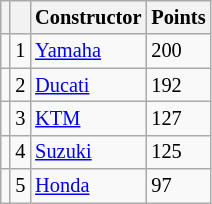<table class="wikitable" style="font-size: 85%;">
<tr>
<th></th>
<th></th>
<th>Constructor</th>
<th>Points</th>
</tr>
<tr>
<td></td>
<td align=center>1</td>
<td> <a href='#'>Yamaha</a></td>
<td align=left>200</td>
</tr>
<tr>
<td></td>
<td align=center>2</td>
<td> <a href='#'>Ducati</a></td>
<td align=left>192</td>
</tr>
<tr>
<td></td>
<td align=center>3</td>
<td> <a href='#'>KTM</a></td>
<td align=left>127</td>
</tr>
<tr>
<td></td>
<td align=center>4</td>
<td> <a href='#'>Suzuki</a></td>
<td align=left>125</td>
</tr>
<tr>
<td></td>
<td align=center>5</td>
<td> <a href='#'>Honda</a></td>
<td align=left>97</td>
</tr>
</table>
